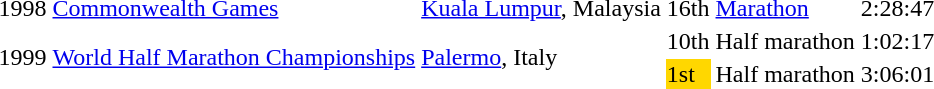<table>
<tr>
<td>1998</td>
<td><a href='#'>Commonwealth Games</a></td>
<td><a href='#'>Kuala Lumpur</a>, Malaysia</td>
<td>16th</td>
<td><a href='#'>Marathon</a></td>
<td>2:28:47</td>
</tr>
<tr>
<td rowspan=2>1999</td>
<td rowspan=2><a href='#'>World Half Marathon Championships</a></td>
<td rowspan=2><a href='#'>Palermo</a>, Italy</td>
<td>10th</td>
<td>Half marathon</td>
<td>1:02:17</td>
</tr>
<tr>
<td bgcolor=gold>1st</td>
<td>Half marathon</td>
<td>3:06:01</td>
</tr>
</table>
